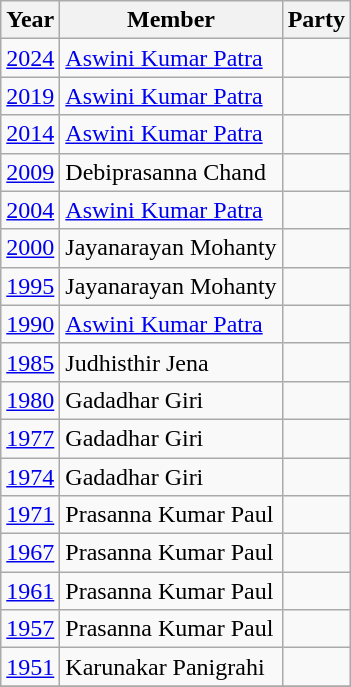<table class="wikitable sortable">
<tr>
<th>Year</th>
<th>Member</th>
<th colspan=2>Party</th>
</tr>
<tr>
<td><a href='#'>2024</a></td>
<td><a href='#'>Aswini Kumar Patra</a></td>
<td></td>
</tr>
<tr>
<td><a href='#'>2019</a></td>
<td><a href='#'>Aswini Kumar Patra</a></td>
<td></td>
</tr>
<tr>
<td><a href='#'>2014</a></td>
<td><a href='#'>Aswini Kumar Patra</a></td>
<td></td>
</tr>
<tr>
<td><a href='#'>2009</a></td>
<td>Debiprasanna Chand</td>
<td></td>
</tr>
<tr>
<td><a href='#'>2004</a></td>
<td><a href='#'>Aswini Kumar Patra</a></td>
<td></td>
</tr>
<tr>
<td><a href='#'>2000</a></td>
<td>Jayanarayan Mohanty</td>
<td></td>
</tr>
<tr>
<td><a href='#'>1995</a></td>
<td>Jayanarayan Mohanty</td>
<td></td>
</tr>
<tr>
<td><a href='#'>1990</a></td>
<td><a href='#'>Aswini Kumar Patra</a></td>
<td></td>
</tr>
<tr>
<td><a href='#'>1985</a></td>
<td>Judhisthir Jena</td>
<td></td>
</tr>
<tr>
<td><a href='#'>1980</a></td>
<td>Gadadhar Giri</td>
<td></td>
</tr>
<tr>
<td><a href='#'>1977</a></td>
<td>Gadadhar Giri</td>
<td></td>
</tr>
<tr>
<td><a href='#'>1974</a></td>
<td>Gadadhar Giri</td>
<td></td>
</tr>
<tr>
<td><a href='#'>1971</a></td>
<td>Prasanna Kumar Paul</td>
<td></td>
</tr>
<tr>
<td><a href='#'>1967</a></td>
<td>Prasanna Kumar Paul</td>
<td></td>
</tr>
<tr>
<td><a href='#'>1961</a></td>
<td>Prasanna Kumar Paul</td>
<td></td>
</tr>
<tr>
<td><a href='#'>1957</a></td>
<td>Prasanna Kumar Paul</td>
<td></td>
</tr>
<tr>
<td><a href='#'>1951</a></td>
<td>Karunakar Panigrahi</td>
<td></td>
</tr>
<tr>
</tr>
</table>
